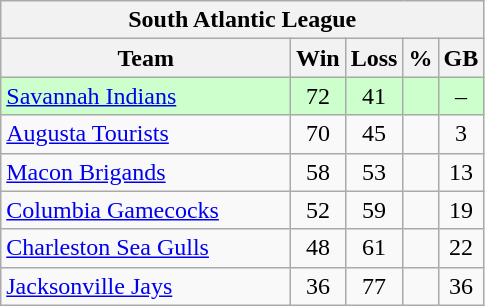<table class="wikitable">
<tr>
<th colspan="5">South Atlantic League</th>
</tr>
<tr>
<th width="60%">Team</th>
<th>Win</th>
<th>Loss</th>
<th>%</th>
<th>GB</th>
</tr>
<tr align=center bgcolor=ccffcc>
<td align=left><a href='#'>Savannah Indians</a></td>
<td>72</td>
<td>41</td>
<td></td>
<td>–</td>
</tr>
<tr align=center>
<td align=left><a href='#'>Augusta Tourists</a></td>
<td>70</td>
<td>45</td>
<td></td>
<td>3</td>
</tr>
<tr align=center>
<td align=left><a href='#'>Macon Brigands</a></td>
<td>58</td>
<td>53</td>
<td></td>
<td>13</td>
</tr>
<tr align=center>
<td align=left><a href='#'>Columbia Gamecocks</a></td>
<td>52</td>
<td>59</td>
<td></td>
<td>19</td>
</tr>
<tr align=center>
<td align=left><a href='#'>Charleston Sea Gulls</a></td>
<td>48</td>
<td>61</td>
<td></td>
<td>22</td>
</tr>
<tr align=center>
<td align=left><a href='#'>Jacksonville Jays</a></td>
<td>36</td>
<td>77</td>
<td></td>
<td>36</td>
</tr>
</table>
